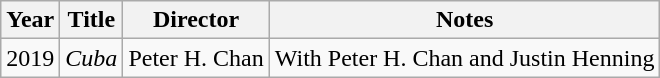<table class="wikitable">
<tr>
<th>Year</th>
<th>Title</th>
<th>Director</th>
<th>Notes</th>
</tr>
<tr>
<td>2019</td>
<td><em>Cuba</em></td>
<td>Peter H. Chan</td>
<td>With Peter H. Chan and Justin Henning</td>
</tr>
</table>
